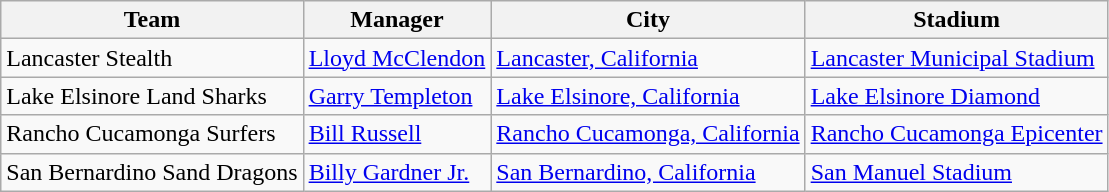<table class="wikitable">
<tr>
<th>Team</th>
<th>Manager</th>
<th>City</th>
<th>Stadium</th>
</tr>
<tr>
<td>Lancaster Stealth</td>
<td><a href='#'>Lloyd McClendon</a></td>
<td><a href='#'>Lancaster, California</a></td>
<td><a href='#'>Lancaster Municipal Stadium</a></td>
</tr>
<tr>
<td>Lake Elsinore Land Sharks</td>
<td><a href='#'>Garry Templeton</a></td>
<td><a href='#'>Lake Elsinore, California</a></td>
<td><a href='#'>Lake Elsinore Diamond</a></td>
</tr>
<tr>
<td>Rancho Cucamonga Surfers</td>
<td><a href='#'>Bill Russell</a></td>
<td><a href='#'>Rancho Cucamonga, California</a></td>
<td><a href='#'>Rancho Cucamonga Epicenter</a></td>
</tr>
<tr>
<td>San Bernardino Sand Dragons</td>
<td><a href='#'>Billy Gardner Jr.</a></td>
<td><a href='#'>San Bernardino, California</a></td>
<td><a href='#'>San Manuel Stadium</a></td>
</tr>
</table>
